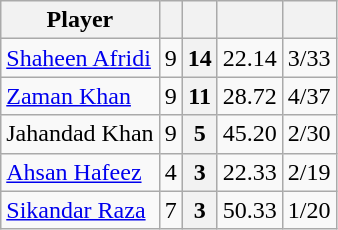<table class="wikitable sortable">
<tr>
<th class=unsortable>Player</th>
<th></th>
<th class=unsortable></th>
<th></th>
<th></th>
</tr>
<tr>
<td><a href='#'>Shaheen Afridi</a></td>
<td>9</td>
<th>14</th>
<td>22.14</td>
<td>3/33</td>
</tr>
<tr>
<td><a href='#'>Zaman Khan</a></td>
<td>9</td>
<th>11</th>
<td>28.72</td>
<td>4/37</td>
</tr>
<tr>
<td>Jahandad Khan</td>
<td>9</td>
<th>5</th>
<td>45.20</td>
<td>2/30</td>
</tr>
<tr>
<td><a href='#'>Ahsan Hafeez</a></td>
<td>4</td>
<th>3</th>
<td>22.33</td>
<td>2/19</td>
</tr>
<tr>
<td><a href='#'>Sikandar Raza</a></td>
<td>7</td>
<th>3</th>
<td>50.33</td>
<td>1/20</td>
</tr>
</table>
